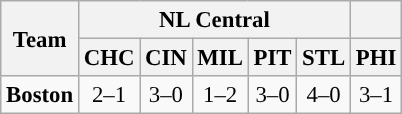<table class="wikitable" style="text-align:center; font-size: 95%;">
<tr>
<th rowspan=2>Team</th>
<th colspan=5>NL Central</th>
<th> </th>
</tr>
<tr>
<th><strong>CHC</strong></th>
<th><strong>CIN</strong></th>
<th><strong>MIL</strong></th>
<th><strong>PIT</strong></th>
<th><strong>STL</strong></th>
<th><strong>PHI</strong></th>
</tr>
<tr>
<td><strong>Boston</strong></td>
<td>2–1</td>
<td>3–0</td>
<td>1–2</td>
<td>3–0</td>
<td>4–0</td>
<td>3–1</td>
</tr>
</table>
